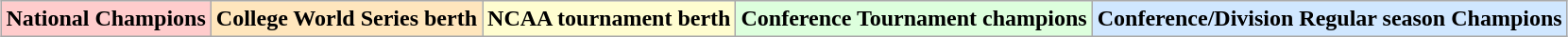<table class="wikitable" style="margin:1em auto;">
<tr>
<td bgcolor="#FFCCCC"><strong>National Champions</strong></td>
<td bgcolor="#FFE6BD"><strong>College World Series berth</strong></td>
<td bgcolor="#fffdd0"><strong>NCAA tournament berth</strong></td>
<td bgcolor="#DDFFDD"><strong>Conference Tournament champions</strong></td>
<td bgcolor="#D0E7FF"><strong>Conference/Division Regular season Champions</strong></td>
</tr>
</table>
